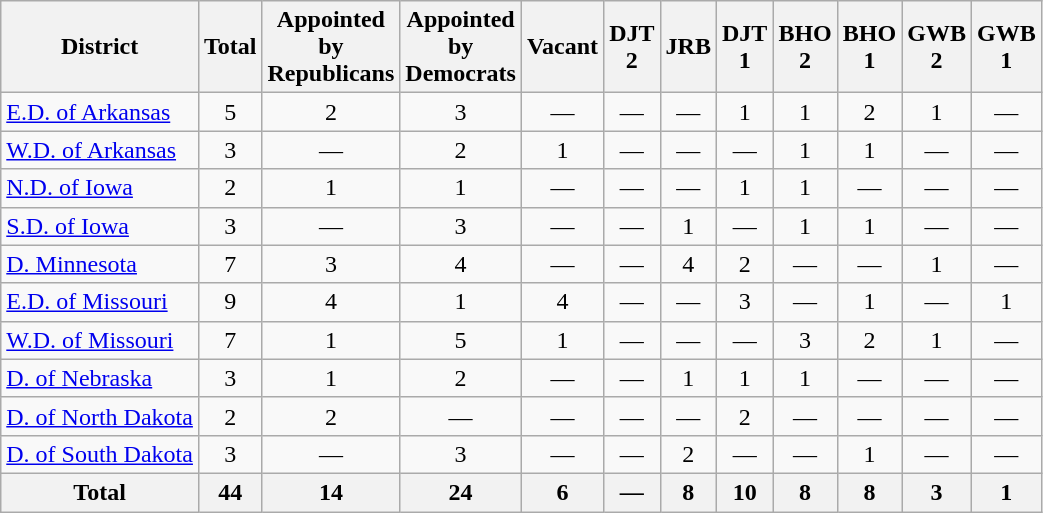<table class="wikitable" style="text-align:center;">
<tr>
<th>District</th>
<th>Total</th>
<th>Appointed<br>by<br>Republicans</th>
<th>Appointed<br>by<br>Democrats</th>
<th>Vacant</th>
<th>DJT<br>2</th>
<th>JRB</th>
<th>DJT<br>1</th>
<th>BHO<br>2</th>
<th>BHO<br>1</th>
<th>GWB<br>2</th>
<th>GWB<br>1</th>
</tr>
<tr>
<td style="text-align:left;"><a href='#'>E.D. of Arkansas</a></td>
<td>5</td>
<td>2</td>
<td>3</td>
<td>—</td>
<td>—</td>
<td>—</td>
<td>1</td>
<td>1</td>
<td>2</td>
<td>1</td>
<td>—</td>
</tr>
<tr>
<td style="text-align:left;"><a href='#'>W.D. of Arkansas</a></td>
<td>3</td>
<td>—</td>
<td>2</td>
<td>1</td>
<td>—</td>
<td>—</td>
<td>—</td>
<td>1</td>
<td>1</td>
<td>—</td>
<td>—</td>
</tr>
<tr>
<td style="text-align:left;"><a href='#'>N.D. of Iowa</a></td>
<td>2</td>
<td>1</td>
<td>1</td>
<td>—</td>
<td>—</td>
<td>—</td>
<td>1</td>
<td>1</td>
<td>—</td>
<td>—</td>
<td>—</td>
</tr>
<tr>
<td style="text-align:left;"><a href='#'>S.D. of Iowa</a></td>
<td>3</td>
<td>—</td>
<td>3</td>
<td>—</td>
<td>—</td>
<td>1</td>
<td>—</td>
<td>1</td>
<td>1</td>
<td>—</td>
<td>—</td>
</tr>
<tr>
<td style="text-align:left;"><a href='#'>D. Minnesota</a></td>
<td>7</td>
<td>3</td>
<td>4</td>
<td>—</td>
<td>—</td>
<td>4</td>
<td>2</td>
<td>—</td>
<td>—</td>
<td>1</td>
<td>—</td>
</tr>
<tr>
<td style="text-align:left;"><a href='#'>E.D. of Missouri</a></td>
<td>9</td>
<td>4</td>
<td>1</td>
<td>4</td>
<td>—</td>
<td>—</td>
<td>3</td>
<td>—</td>
<td>1</td>
<td>—</td>
<td>1</td>
</tr>
<tr>
<td style="text-align:left;"><a href='#'>W.D. of Missouri</a></td>
<td>7</td>
<td>1</td>
<td>5</td>
<td>1</td>
<td>—</td>
<td>—</td>
<td>—</td>
<td>3</td>
<td>2</td>
<td>1</td>
<td>—</td>
</tr>
<tr>
<td style="text-align:left;"><a href='#'>D. of Nebraska</a></td>
<td>3</td>
<td>1</td>
<td>2</td>
<td>—</td>
<td>—</td>
<td>1</td>
<td>1</td>
<td>1</td>
<td>—</td>
<td>—</td>
<td>—</td>
</tr>
<tr>
<td style="text-align:left;"><a href='#'>D. of North Dakota</a></td>
<td>2</td>
<td>2</td>
<td>—</td>
<td>—</td>
<td>—</td>
<td>—</td>
<td>2</td>
<td>—</td>
<td>—</td>
<td>—</td>
<td>—</td>
</tr>
<tr>
<td style="text-align:left;"><a href='#'>D. of South Dakota</a></td>
<td>3</td>
<td>—</td>
<td>3</td>
<td>—</td>
<td>—</td>
<td>2</td>
<td>—</td>
<td>—</td>
<td>1</td>
<td>—</td>
<td>—</td>
</tr>
<tr>
<th>Total</th>
<th>44</th>
<th>14</th>
<th>24</th>
<th>6</th>
<th>—</th>
<th>8</th>
<th>10</th>
<th>8</th>
<th>8</th>
<th>3</th>
<th>1</th>
</tr>
</table>
